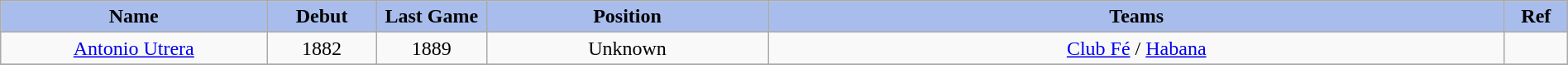<table class="wikitable" style="width: 100%">
<tr>
<th style="background:#a8bdec; width:17%;">Name</th>
<th style="width:7%; background:#a8bdec;">Debut</th>
<th style="width:7%; background:#a8bdec;">Last Game</th>
<th style="width:18%; background:#a8bdec;">Position</th>
<th style="width:47%; background:#a8bdec;">Teams</th>
<th style="width:4%; background:#a8bdec;">Ref</th>
</tr>
<tr align=center>
<td><a href='#'>Antonio Utrera</a></td>
<td>1882</td>
<td>1889</td>
<td>Unknown</td>
<td><a href='#'>Club Fé</a> / <a href='#'>Habana</a></td>
<td></td>
</tr>
<tr align=center>
</tr>
</table>
